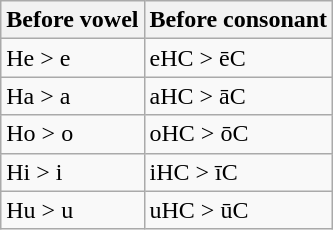<table class="wikitable">
<tr>
<th>Before vowel</th>
<th>Before consonant</th>
</tr>
<tr>
<td>He > e</td>
<td>eHC > ēC</td>
</tr>
<tr>
<td>Ha > a</td>
<td>aHC > āC</td>
</tr>
<tr>
<td>Ho > o</td>
<td>oHC > ōC</td>
</tr>
<tr>
<td>Hi > i</td>
<td>iHC > īC</td>
</tr>
<tr>
<td>Hu > u</td>
<td>uHC > ūC</td>
</tr>
</table>
